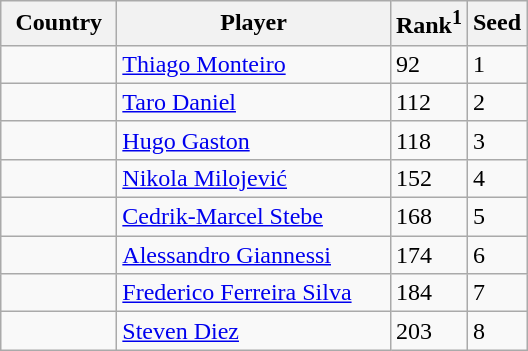<table class="sortable wikitable">
<tr>
<th width="70">Country</th>
<th width="175">Player</th>
<th>Rank<sup>1</sup></th>
<th>Seed</th>
</tr>
<tr>
<td></td>
<td><a href='#'>Thiago Monteiro</a></td>
<td>92</td>
<td>1</td>
</tr>
<tr>
<td></td>
<td><a href='#'>Taro Daniel</a></td>
<td>112</td>
<td>2</td>
</tr>
<tr>
<td></td>
<td><a href='#'>Hugo Gaston</a></td>
<td>118</td>
<td>3</td>
</tr>
<tr>
<td></td>
<td><a href='#'>Nikola Milojević</a></td>
<td>152</td>
<td>4</td>
</tr>
<tr>
<td></td>
<td><a href='#'>Cedrik-Marcel Stebe</a></td>
<td>168</td>
<td>5</td>
</tr>
<tr>
<td></td>
<td><a href='#'>Alessandro Giannessi</a></td>
<td>174</td>
<td>6</td>
</tr>
<tr>
<td></td>
<td><a href='#'>Frederico Ferreira Silva</a></td>
<td>184</td>
<td>7</td>
</tr>
<tr>
<td></td>
<td><a href='#'>Steven Diez</a></td>
<td>203</td>
<td>8</td>
</tr>
</table>
